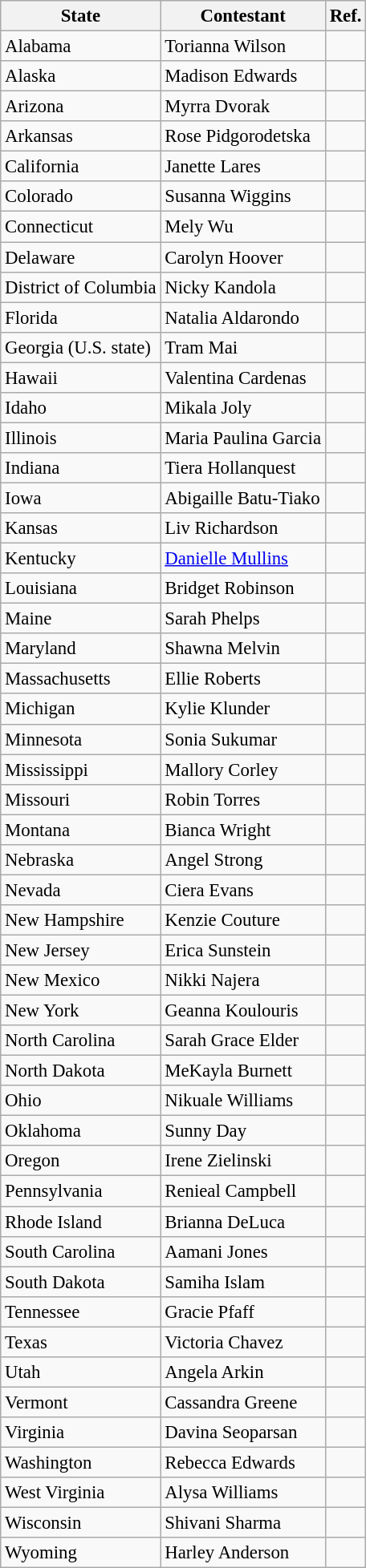<table class="wikitable sortable" style="font-size: 95%;">
<tr>
<th>State</th>
<th>Contestant</th>
<th>Ref.</th>
</tr>
<tr>
<td>Alabama</td>
<td>Torianna Wilson</td>
<td></td>
</tr>
<tr>
<td>Alaska</td>
<td>Madison Edwards</td>
<td></td>
</tr>
<tr>
<td>Arizona</td>
<td>Myrra Dvorak</td>
<td></td>
</tr>
<tr>
<td>Arkansas</td>
<td>Rose Pidgorodetska</td>
<td></td>
</tr>
<tr>
<td>California</td>
<td>Janette Lares</td>
<td></td>
</tr>
<tr>
<td>Colorado</td>
<td>Susanna Wiggins</td>
<td></td>
</tr>
<tr>
<td>Connecticut</td>
<td>Mely Wu</td>
<td></td>
</tr>
<tr>
<td>Delaware</td>
<td>Carolyn Hoover</td>
<td></td>
</tr>
<tr>
<td>District of Columbia</td>
<td>Nicky Kandola</td>
<td></td>
</tr>
<tr>
<td>Florida</td>
<td>Natalia Aldarondo</td>
<td></td>
</tr>
<tr>
<td>Georgia (U.S. state)</td>
<td>Tram Mai</td>
<td></td>
</tr>
<tr>
<td>Hawaii</td>
<td>Valentina Cardenas</td>
<td></td>
</tr>
<tr>
<td>Idaho</td>
<td>Mikala Joly</td>
<td></td>
</tr>
<tr>
<td>Illinois</td>
<td>Maria Paulina Garcia</td>
<td></td>
</tr>
<tr>
<td>Indiana</td>
<td>Tiera Hollanquest</td>
<td></td>
</tr>
<tr>
<td>Iowa</td>
<td>Abigaille Batu-Tiako</td>
<td></td>
</tr>
<tr>
<td>Kansas</td>
<td>Liv Richardson</td>
<td></td>
</tr>
<tr>
<td>Kentucky</td>
<td><a href='#'>Danielle Mullins</a></td>
<td></td>
</tr>
<tr>
<td>Louisiana</td>
<td>Bridget Robinson</td>
<td></td>
</tr>
<tr>
<td>Maine</td>
<td>Sarah Phelps</td>
<td></td>
</tr>
<tr>
<td>Maryland</td>
<td>Shawna Melvin</td>
<td></td>
</tr>
<tr>
<td>Massachusetts</td>
<td>Ellie Roberts</td>
<td></td>
</tr>
<tr>
<td>Michigan</td>
<td>Kylie Klunder</td>
<td></td>
</tr>
<tr>
<td>Minnesota</td>
<td>Sonia Sukumar</td>
<td></td>
</tr>
<tr>
<td>Mississippi</td>
<td>Mallory Corley</td>
<td></td>
</tr>
<tr>
<td>Missouri</td>
<td>Robin Torres</td>
<td></td>
</tr>
<tr>
<td>Montana</td>
<td>Bianca Wright</td>
<td></td>
</tr>
<tr>
<td>Nebraska</td>
<td>Angel Strong</td>
<td></td>
</tr>
<tr>
<td>Nevada</td>
<td>Ciera Evans</td>
<td></td>
</tr>
<tr>
<td>New Hampshire</td>
<td>Kenzie Couture</td>
<td></td>
</tr>
<tr>
<td>New Jersey</td>
<td>Erica Sunstein</td>
<td></td>
</tr>
<tr>
<td>New Mexico</td>
<td>Nikki Najera</td>
<td></td>
</tr>
<tr>
<td>New York</td>
<td>Geanna Koulouris</td>
<td></td>
</tr>
<tr>
<td>North Carolina</td>
<td>Sarah Grace Elder</td>
<td></td>
</tr>
<tr>
<td>North Dakota</td>
<td>MeKayla Burnett</td>
<td></td>
</tr>
<tr>
<td>Ohio</td>
<td>Nikuale Williams</td>
<td></td>
</tr>
<tr>
<td>Oklahoma</td>
<td>Sunny Day</td>
<td></td>
</tr>
<tr>
<td>Oregon</td>
<td>Irene Zielinski</td>
<td></td>
</tr>
<tr>
<td>Pennsylvania</td>
<td>Renieal Campbell</td>
<td></td>
</tr>
<tr>
<td>Rhode Island</td>
<td>Brianna DeLuca</td>
<td></td>
</tr>
<tr>
<td>South Carolina</td>
<td>Aamani Jones</td>
<td></td>
</tr>
<tr>
<td>South Dakota</td>
<td>Samiha Islam</td>
<td></td>
</tr>
<tr>
<td>Tennessee</td>
<td>Gracie Pfaff</td>
<td></td>
</tr>
<tr>
<td>Texas</td>
<td>Victoria Chavez</td>
<td></td>
</tr>
<tr>
<td>Utah</td>
<td>Angela Arkin</td>
<td></td>
</tr>
<tr>
<td>Vermont</td>
<td>Cassandra Greene</td>
<td></td>
</tr>
<tr>
<td>Virginia</td>
<td>Davina Seoparsan</td>
<td></td>
</tr>
<tr>
<td>Washington</td>
<td>Rebecca Edwards</td>
<td></td>
</tr>
<tr>
<td>West Virginia</td>
<td>Alysa Williams</td>
<td></td>
</tr>
<tr>
<td>Wisconsin</td>
<td>Shivani Sharma</td>
<td></td>
</tr>
<tr>
<td>Wyoming</td>
<td>Harley Anderson</td>
<td></td>
</tr>
</table>
